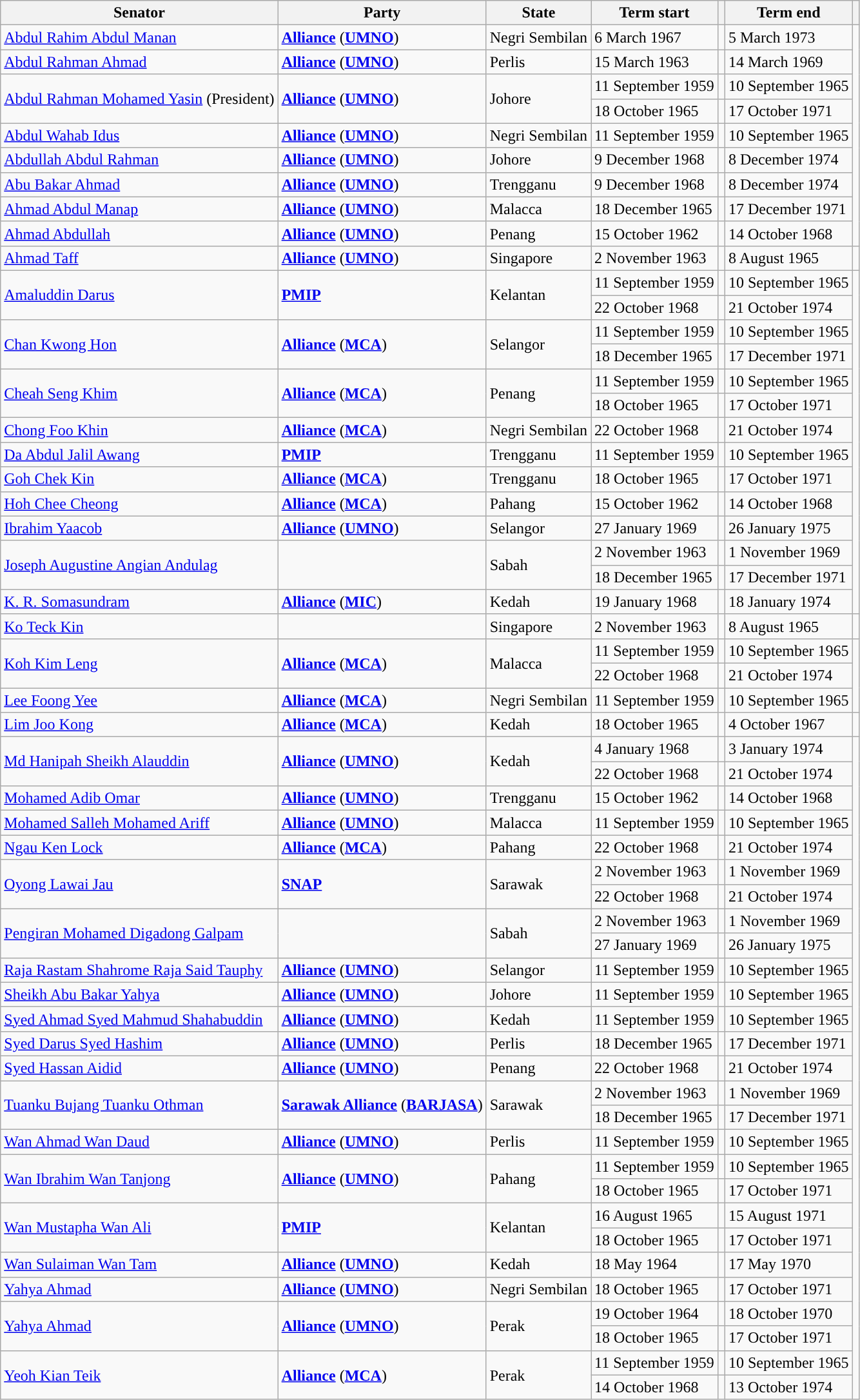<table class="wikitable sortable">
<tr>
<th>Senator</th>
<th>Party</th>
<th>State</th>
<th>Term start</th>
<th></th>
<th>Term end</th>
<th></th>
</tr>
<tr>
<td><a href='#'>Abdul Rahim Abdul Manan</a></td>
<td><strong><a href='#'>Alliance</a></strong> (<strong><a href='#'>UMNO</a></strong>)</td>
<td>Negri Sembilan</td>
<td>6 March 1967</td>
<td></td>
<td>5 March 1973</td>
</tr>
<tr>
<td><a href='#'>Abdul Rahman Ahmad</a></td>
<td><strong><a href='#'>Alliance</a></strong> (<strong><a href='#'>UMNO</a></strong>)</td>
<td>Perlis</td>
<td>15 March 1963</td>
<td></td>
<td>14 March 1969</td>
</tr>
<tr>
<td rowspan=2><a href='#'>Abdul Rahman Mohamed Yasin</a> (President)</td>
<td rowspan=2><strong><a href='#'>Alliance</a></strong> (<strong><a href='#'>UMNO</a></strong>)</td>
<td rowspan=2>Johore</td>
<td>11 September 1959</td>
<td></td>
<td>10 September 1965</td>
</tr>
<tr>
<td>18 October 1965</td>
<td></td>
<td>17 October 1971</td>
</tr>
<tr>
<td><a href='#'>Abdul Wahab Idus</a></td>
<td><strong><a href='#'>Alliance</a></strong> (<strong><a href='#'>UMNO</a></strong>)</td>
<td>Negri Sembilan</td>
<td>11 September 1959</td>
<td></td>
<td>10 September 1965</td>
</tr>
<tr>
<td><a href='#'>Abdullah Abdul Rahman</a></td>
<td><strong><a href='#'>Alliance</a></strong> (<strong><a href='#'>UMNO</a></strong>)</td>
<td>Johore</td>
<td>9 December 1968</td>
<td></td>
<td>8 December 1974</td>
</tr>
<tr>
<td><a href='#'>Abu Bakar Ahmad</a></td>
<td><strong><a href='#'>Alliance</a></strong> (<strong><a href='#'>UMNO</a></strong>)</td>
<td>Trengganu</td>
<td>9 December 1968</td>
<td></td>
<td>8 December 1974</td>
</tr>
<tr>
<td><a href='#'>Ahmad Abdul Manap</a></td>
<td><strong><a href='#'>Alliance</a></strong> (<strong><a href='#'>UMNO</a></strong>)</td>
<td>Malacca</td>
<td>18 December 1965</td>
<td></td>
<td>17 December 1971</td>
</tr>
<tr>
<td><a href='#'>Ahmad Abdullah</a></td>
<td><strong><a href='#'>Alliance</a></strong> (<strong><a href='#'>UMNO</a></strong>)</td>
<td>Penang</td>
<td>15 October 1962</td>
<td></td>
<td>14 October 1968</td>
</tr>
<tr>
<td><a href='#'>Ahmad Taff</a></td>
<td><strong><a href='#'>Alliance</a></strong> (<strong><a href='#'>UMNO</a></strong>)</td>
<td>Singapore</td>
<td>2 November 1963</td>
<td></td>
<td>8 August 1965</td>
<td></td>
</tr>
<tr>
<td rowspan=2><a href='#'>Amaluddin Darus</a></td>
<td rowspan=2><strong><a href='#'>PMIP</a></strong></td>
<td rowspan=2>Kelantan</td>
<td>11 September 1959</td>
<td></td>
<td>10 September 1965</td>
</tr>
<tr>
<td>22 October 1968</td>
<td></td>
<td>21 October 1974</td>
</tr>
<tr>
<td rowspan=2><a href='#'>Chan Kwong Hon</a></td>
<td rowspan=2><strong><a href='#'>Alliance</a></strong> (<strong><a href='#'>MCA</a></strong>)</td>
<td rowspan=2>Selangor</td>
<td>11 September 1959</td>
<td></td>
<td>10 September 1965</td>
</tr>
<tr>
<td>18 December 1965</td>
<td></td>
<td>17 December 1971</td>
</tr>
<tr>
<td rowspan=2><a href='#'>Cheah Seng Khim</a></td>
<td rowspan=2><strong><a href='#'>Alliance</a></strong> (<strong><a href='#'>MCA</a></strong>)</td>
<td rowspan=2>Penang</td>
<td>11 September 1959</td>
<td></td>
<td>10 September 1965</td>
</tr>
<tr>
<td>18 October 1965</td>
<td></td>
<td>17 October 1971</td>
</tr>
<tr>
<td><a href='#'>Chong Foo Khin</a></td>
<td><strong><a href='#'>Alliance</a></strong> (<strong><a href='#'>MCA</a></strong>)</td>
<td>Negri Sembilan</td>
<td>22 October 1968</td>
<td></td>
<td>21 October 1974</td>
</tr>
<tr>
<td><a href='#'>Da Abdul Jalil Awang</a></td>
<td><strong><a href='#'>PMIP</a></strong></td>
<td>Trengganu</td>
<td>11 September 1959</td>
<td></td>
<td>10 September 1965</td>
</tr>
<tr>
<td><a href='#'>Goh Chek Kin</a></td>
<td><strong><a href='#'>Alliance</a></strong> (<strong><a href='#'>MCA</a></strong>)</td>
<td>Trengganu</td>
<td>18 October 1965</td>
<td></td>
<td>17 October 1971</td>
</tr>
<tr>
<td><a href='#'>Hoh Chee Cheong</a></td>
<td><strong><a href='#'>Alliance</a></strong> (<strong><a href='#'>MCA</a></strong>)</td>
<td>Pahang</td>
<td>15 October 1962</td>
<td></td>
<td>14 October 1968</td>
</tr>
<tr>
<td><a href='#'>Ibrahim Yaacob</a></td>
<td><strong><a href='#'>Alliance</a></strong> (<strong><a href='#'>UMNO</a></strong>)</td>
<td>Selangor</td>
<td>27 January 1969</td>
<td></td>
<td>26 January 1975</td>
</tr>
<tr>
<td rowspan=2><a href='#'>Joseph Augustine Angian Andulag</a></td>
<td rowspan=2></td>
<td rowspan=2>Sabah</td>
<td>2 November 1963</td>
<td></td>
<td>1 November 1969</td>
</tr>
<tr>
<td>18 December 1965</td>
<td></td>
<td>17 December 1971</td>
</tr>
<tr>
<td><a href='#'>K. R. Somasundram</a></td>
<td><strong><a href='#'>Alliance</a></strong> (<strong><a href='#'>MIC</a></strong>)</td>
<td>Kedah</td>
<td>19 January 1968</td>
<td></td>
<td>18 January 1974</td>
</tr>
<tr>
<td><a href='#'>Ko Teck Kin</a></td>
<td></td>
<td>Singapore</td>
<td>2 November 1963</td>
<td></td>
<td>8 August 1965</td>
<td></td>
</tr>
<tr>
<td rowspan=2><a href='#'>Koh Kim Leng</a></td>
<td rowspan=2><strong><a href='#'>Alliance</a></strong> (<strong><a href='#'>MCA</a></strong>)</td>
<td rowspan=2>Malacca</td>
<td>11 September 1959</td>
<td></td>
<td>10 September 1965</td>
</tr>
<tr>
<td>22 October 1968</td>
<td></td>
<td>21 October 1974</td>
</tr>
<tr>
<td><a href='#'>Lee Foong Yee</a></td>
<td><strong><a href='#'>Alliance</a></strong> (<strong><a href='#'>MCA</a></strong>)</td>
<td>Negri Sembilan</td>
<td>11 September 1959</td>
<td></td>
<td>10 September 1965</td>
</tr>
<tr>
<td><a href='#'>Lim Joo Kong</a></td>
<td><strong><a href='#'>Alliance</a></strong> (<strong><a href='#'>MCA</a></strong>)</td>
<td>Kedah</td>
<td>18 October 1965</td>
<td></td>
<td>4 October 1967</td>
<td></td>
</tr>
<tr>
<td rowspan=2><a href='#'>Md Hanipah Sheikh Alauddin</a></td>
<td rowspan=2><strong><a href='#'>Alliance</a></strong> (<strong><a href='#'>UMNO</a></strong>)</td>
<td rowspan=2>Kedah</td>
<td>4 January 1968</td>
<td></td>
<td>3 January 1974</td>
</tr>
<tr>
<td>22 October 1968</td>
<td></td>
<td>21 October 1974</td>
</tr>
<tr>
<td><a href='#'>Mohamed Adib Omar</a></td>
<td><strong><a href='#'>Alliance</a></strong> (<strong><a href='#'>UMNO</a></strong>)</td>
<td>Trengganu</td>
<td>15 October 1962</td>
<td></td>
<td>14 October 1968</td>
</tr>
<tr>
<td><a href='#'>Mohamed Salleh Mohamed Ariff</a></td>
<td><strong><a href='#'>Alliance</a></strong> (<strong><a href='#'>UMNO</a></strong>)</td>
<td>Malacca</td>
<td>11 September 1959</td>
<td></td>
<td>10 September 1965</td>
</tr>
<tr>
<td><a href='#'>Ngau Ken Lock</a></td>
<td><strong><a href='#'>Alliance</a></strong> (<strong><a href='#'>MCA</a></strong>)</td>
<td>Pahang</td>
<td>22 October 1968</td>
<td></td>
<td>21 October 1974</td>
</tr>
<tr>
<td rowspan=2><a href='#'>Oyong Lawai Jau</a></td>
<td rowspan=2><strong><a href='#'>SNAP</a></strong></td>
<td rowspan=2>Sarawak</td>
<td>2 November 1963</td>
<td></td>
<td>1 November 1969</td>
</tr>
<tr>
<td>22 October 1968</td>
<td></td>
<td>21 October 1974</td>
</tr>
<tr>
<td rowspan=2><a href='#'>Pengiran Mohamed Digadong Galpam</a></td>
<td rowspan=2></td>
<td rowspan=2>Sabah</td>
<td>2 November 1963</td>
<td></td>
<td>1 November 1969</td>
</tr>
<tr>
<td>27 January 1969</td>
<td></td>
<td>26 January 1975</td>
</tr>
<tr>
<td><a href='#'>Raja Rastam Shahrome Raja Said Tauphy</a></td>
<td><strong><a href='#'>Alliance</a></strong> (<strong><a href='#'>UMNO</a></strong>)</td>
<td>Selangor</td>
<td>11 September 1959</td>
<td></td>
<td>10 September 1965</td>
</tr>
<tr>
<td><a href='#'>Sheikh Abu Bakar Yahya</a></td>
<td><strong><a href='#'>Alliance</a></strong> (<strong><a href='#'>UMNO</a></strong>)</td>
<td>Johore</td>
<td>11 September 1959</td>
<td></td>
<td>10 September 1965</td>
</tr>
<tr>
<td><a href='#'>Syed Ahmad Syed Mahmud Shahabuddin</a></td>
<td><strong><a href='#'>Alliance</a></strong> (<strong><a href='#'>UMNO</a></strong>)</td>
<td>Kedah</td>
<td>11 September 1959</td>
<td></td>
<td>10 September 1965</td>
</tr>
<tr>
<td><a href='#'>Syed Darus Syed Hashim</a></td>
<td><strong><a href='#'>Alliance</a></strong> (<strong><a href='#'>UMNO</a></strong>)</td>
<td>Perlis</td>
<td>18 December 1965</td>
<td></td>
<td>17 December 1971</td>
</tr>
<tr>
<td><a href='#'>Syed Hassan Aidid</a></td>
<td><strong><a href='#'>Alliance</a></strong> (<strong><a href='#'>UMNO</a></strong>)</td>
<td>Penang</td>
<td>22 October 1968</td>
<td></td>
<td>21 October 1974</td>
</tr>
<tr>
<td rowspan=2><a href='#'>Tuanku Bujang Tuanku Othman</a></td>
<td rowspan=2><strong><a href='#'>Sarawak Alliance</a></strong> (<strong><a href='#'>BARJASA</a></strong>)</td>
<td rowspan=2>Sarawak</td>
<td>2 November 1963</td>
<td></td>
<td>1 November 1969</td>
</tr>
<tr>
<td>18 December 1965</td>
<td></td>
<td>17 December 1971</td>
</tr>
<tr>
<td><a href='#'>Wan Ahmad Wan Daud</a></td>
<td><strong><a href='#'>Alliance</a></strong> (<strong><a href='#'>UMNO</a></strong>)</td>
<td>Perlis</td>
<td>11 September 1959</td>
<td></td>
<td>10 September 1965</td>
</tr>
<tr>
<td rowspan=2><a href='#'>Wan Ibrahim Wan Tanjong</a></td>
<td rowspan=2><strong><a href='#'>Alliance</a></strong> (<strong><a href='#'>UMNO</a></strong>)</td>
<td rowspan=2>Pahang</td>
<td>11 September 1959</td>
<td></td>
<td>10 September 1965</td>
</tr>
<tr>
<td>18 October 1965</td>
<td></td>
<td>17 October 1971</td>
</tr>
<tr>
<td rowspan=2><a href='#'>Wan Mustapha Wan Ali</a></td>
<td rowspan=2><strong><a href='#'>PMIP</a></strong></td>
<td rowspan=2>Kelantan</td>
<td>16 August 1965</td>
<td></td>
<td>15 August 1971</td>
</tr>
<tr>
<td>18 October 1965</td>
<td></td>
<td>17 October 1971</td>
</tr>
<tr>
<td><a href='#'>Wan Sulaiman Wan Tam</a></td>
<td><strong><a href='#'>Alliance</a></strong> (<strong><a href='#'>UMNO</a></strong>)</td>
<td>Kedah</td>
<td>18 May 1964</td>
<td></td>
<td>17 May 1970</td>
</tr>
<tr>
<td><a href='#'>Yahya Ahmad</a></td>
<td><strong><a href='#'>Alliance</a></strong> (<strong><a href='#'>UMNO</a></strong>)</td>
<td>Negri Sembilan</td>
<td>18 October 1965</td>
<td></td>
<td>17 October 1971</td>
</tr>
<tr>
<td rowspan=2><a href='#'>Yahya Ahmad</a></td>
<td rowspan=2><strong><a href='#'>Alliance</a></strong> (<strong><a href='#'>UMNO</a></strong>)</td>
<td rowspan=2>Perak</td>
<td>19 October 1964</td>
<td></td>
<td>18 October 1970</td>
</tr>
<tr>
<td>18 October 1965</td>
<td></td>
<td>17 October 1971</td>
</tr>
<tr>
<td rowspan=2><a href='#'>Yeoh Kian Teik</a></td>
<td rowspan=2><strong><a href='#'>Alliance</a></strong> (<strong><a href='#'>MCA</a></strong>)</td>
<td rowspan=2>Perak</td>
<td>11 September 1959</td>
<td></td>
<td>10 September 1965</td>
</tr>
<tr>
<td>14 October 1968</td>
<td></td>
<td>13 October 1974</td>
</tr>
</table>
